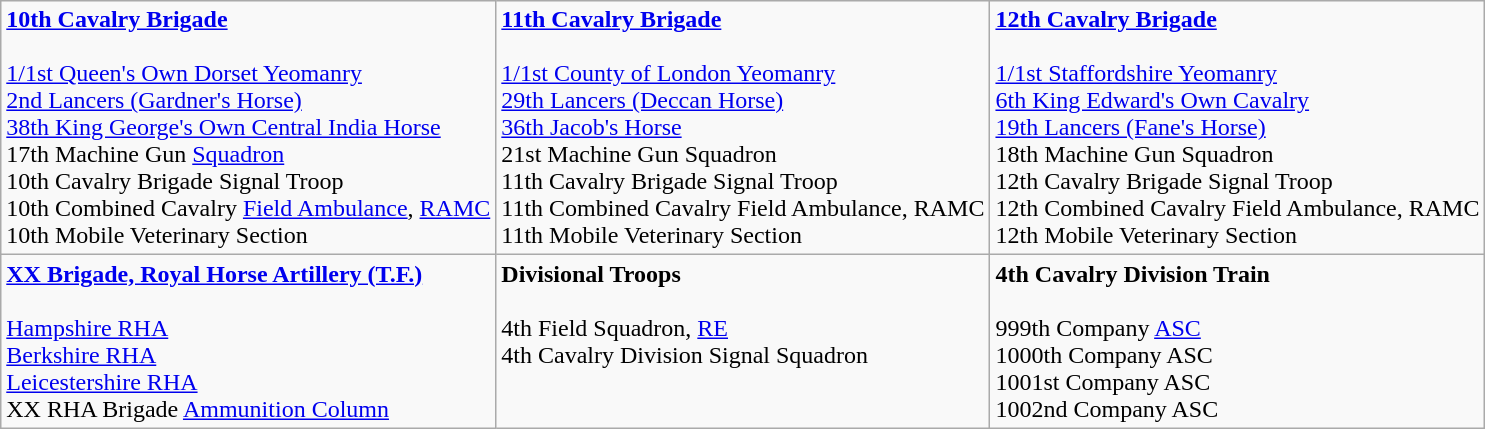<table class="wikitable">
<tr>
<td valign=top><strong><a href='#'>10th Cavalry Brigade</a></strong><br><br><a href='#'>1/1st Queen's Own Dorset Yeomanry</a><br>
<a href='#'>2nd Lancers (Gardner's Horse)</a><br>
<a href='#'>38th King George's Own Central India Horse</a><br>
17th Machine Gun <a href='#'>Squadron</a><br>
10th Cavalry Brigade Signal Troop<br>
10th Combined Cavalry <a href='#'>Field Ambulance</a>, <a href='#'>RAMC</a><br>
10th Mobile Veterinary Section</td>
<td valign=top><strong><a href='#'>11th Cavalry Brigade</a></strong><br><br><a href='#'>1/1st County of London Yeomanry</a><br>
<a href='#'>29th Lancers (Deccan Horse)</a><br>
<a href='#'>36th Jacob's Horse</a><br>
21st Machine Gun Squadron<br>
11th Cavalry Brigade Signal Troop<br>
11th Combined Cavalry Field Ambulance, RAMC<br>
11th Mobile Veterinary Section</td>
<td valign=top><strong><a href='#'>12th Cavalry Brigade</a></strong><br><br><a href='#'>1/1st Staffordshire Yeomanry</a><br>
<a href='#'>6th King Edward's Own Cavalry</a><br>
<a href='#'>19th Lancers (Fane's Horse)</a><br>
18th Machine Gun Squadron<br>
12th Cavalry Brigade Signal Troop<br>
12th Combined Cavalry Field Ambulance, RAMC<br>
12th Mobile Veterinary Section</td>
</tr>
<tr>
<td valign=top><strong><a href='#'>XX Brigade, Royal Horse Artillery (T.F.)</a></strong><br><br><a href='#'>Hampshire RHA</a><br>
<a href='#'>Berkshire RHA</a><br>
<a href='#'>Leicestershire RHA</a><br>
XX RHA Brigade <a href='#'>Ammunition Column</a></td>
<td valign=top><strong>Divisional Troops</strong><br><br>4th Field Squadron, <a href='#'>RE</a><br>
4th Cavalry Division Signal Squadron<br></td>
<td valign=top><strong>4th Cavalry Division Train</strong><br><br>999th Company <a href='#'>ASC</a><br>
1000th Company ASC<br>
1001st Company ASC<br>
1002nd Company ASC</td>
</tr>
</table>
